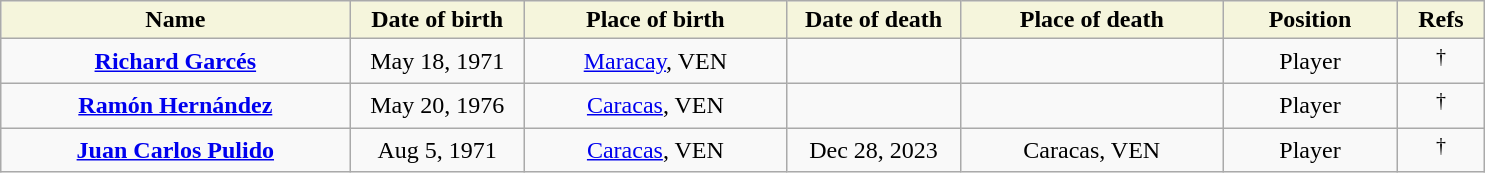<table class="wikitable">
<tr>
<th style="background:#F5F5DC;" width=20%>Name</th>
<th width=10% style="background:#F5F5DC;">Date of birth</th>
<th width=15% style="background:#F5F5DC;">Place of birth</th>
<th width=10% style="background:#F5F5DC;">Date of death</th>
<th width=15% style="background:#F5F5DC;">Place of death</th>
<th width=10% style="background:#F5F5DC;">Position</th>
<th width=5% style="background:#F5F5DC;">Refs</th>
</tr>
<tr align=center>
<td><strong><a href='#'>Richard Garcés</a></strong></td>
<td>May 18, 1971</td>
<td><a href='#'>Maracay</a>, VEN</td>
<td></td>
<td></td>
<td>Player</td>
<td><sup>†</sup></td>
</tr>
<tr align=center>
<td><strong><a href='#'>Ramón Hernández</a></strong></td>
<td>May 20, 1976</td>
<td><a href='#'>Caracas</a>, VEN</td>
<td></td>
<td></td>
<td>Player</td>
<td><sup>†</sup> </td>
</tr>
<tr align=center>
<td><strong><a href='#'> Juan Carlos Pulido</a></strong></td>
<td>Aug 5, 1971</td>
<td><a href='#'>Caracas</a>, VEN</td>
<td>Dec 28, 2023</td>
<td>Caracas, VEN</td>
<td>Player</td>
<td><sup>†</sup></td>
</tr>
</table>
